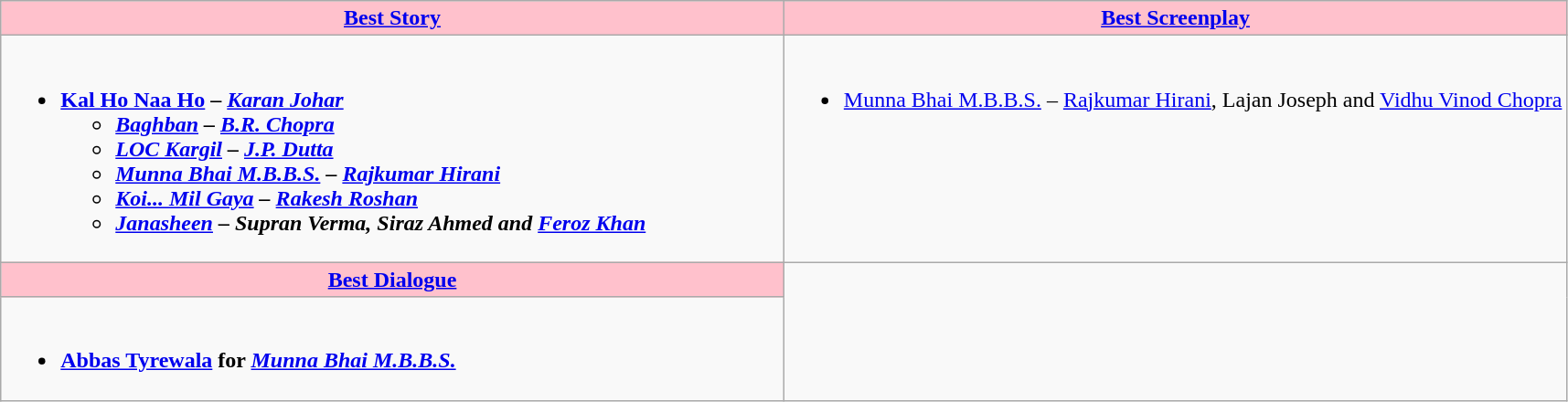<table class=wikitable style="width=150%">
<tr>
<th ! style="background:#ffc1cc; width:50%;"><a href='#'>Best Story</a></th>
<th ! style="background:#ffc1cc; width:50%;"><a href='#'>Best Screenplay</a></th>
</tr>
<tr valign="top">
<td><br><ul><li><strong><a href='#'>Kal Ho Naa Ho</a> – <em><a href='#'>Karan Johar</a><strong><em><ul><li><a href='#'>Baghban</a> – <a href='#'>B.R. Chopra</a></li><li><a href='#'>LOC Kargil</a> – <a href='#'>J.P. Dutta</a></li><li><a href='#'>Munna Bhai M.B.B.S.</a> – <a href='#'>Rajkumar Hirani</a></li><li><a href='#'>Koi... Mil Gaya</a> – <a href='#'>Rakesh Roshan</a></li><li><a href='#'>Janasheen</a> – Supran Verma, Siraz Ahmed and <a href='#'>Feroz Khan</a></li></ul></li></ul></td>
<td><br><ul><li></strong><a href='#'>Munna Bhai M.B.B.S.</a> – </em><a href='#'>Rajkumar Hirani</a>, Lajan Joseph and <a href='#'>Vidhu Vinod Chopra</a></em></strong></li></ul></td>
</tr>
<tr>
<th ! style="background:#ffc1cc; width:50%;"><a href='#'>Best Dialogue</a></th>
</tr>
<tr valign="top">
<td><br><ul><li><strong><a href='#'>Abbas Tyrewala</a> for <em><a href='#'>Munna Bhai M.B.B.S.</a><strong><em></li></ul></td>
</tr>
</table>
